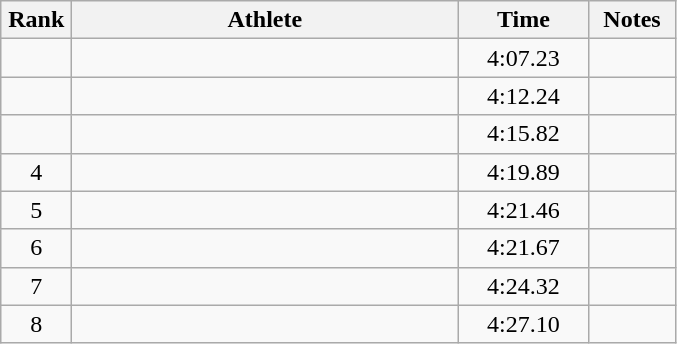<table class="wikitable" style="text-align:center">
<tr>
<th width=40>Rank</th>
<th width=250>Athlete</th>
<th width=80>Time</th>
<th width=50>Notes</th>
</tr>
<tr>
<td></td>
<td align=left></td>
<td>4:07.23</td>
<td></td>
</tr>
<tr>
<td></td>
<td align=left></td>
<td>4:12.24</td>
<td></td>
</tr>
<tr>
<td></td>
<td align=left></td>
<td>4:15.82</td>
<td></td>
</tr>
<tr>
<td>4</td>
<td align=left></td>
<td>4:19.89</td>
<td></td>
</tr>
<tr>
<td>5</td>
<td align=left></td>
<td>4:21.46</td>
<td></td>
</tr>
<tr>
<td>6</td>
<td align=left></td>
<td>4:21.67</td>
<td></td>
</tr>
<tr>
<td>7</td>
<td align=left></td>
<td>4:24.32</td>
<td></td>
</tr>
<tr>
<td>8</td>
<td align=left></td>
<td>4:27.10</td>
<td></td>
</tr>
</table>
